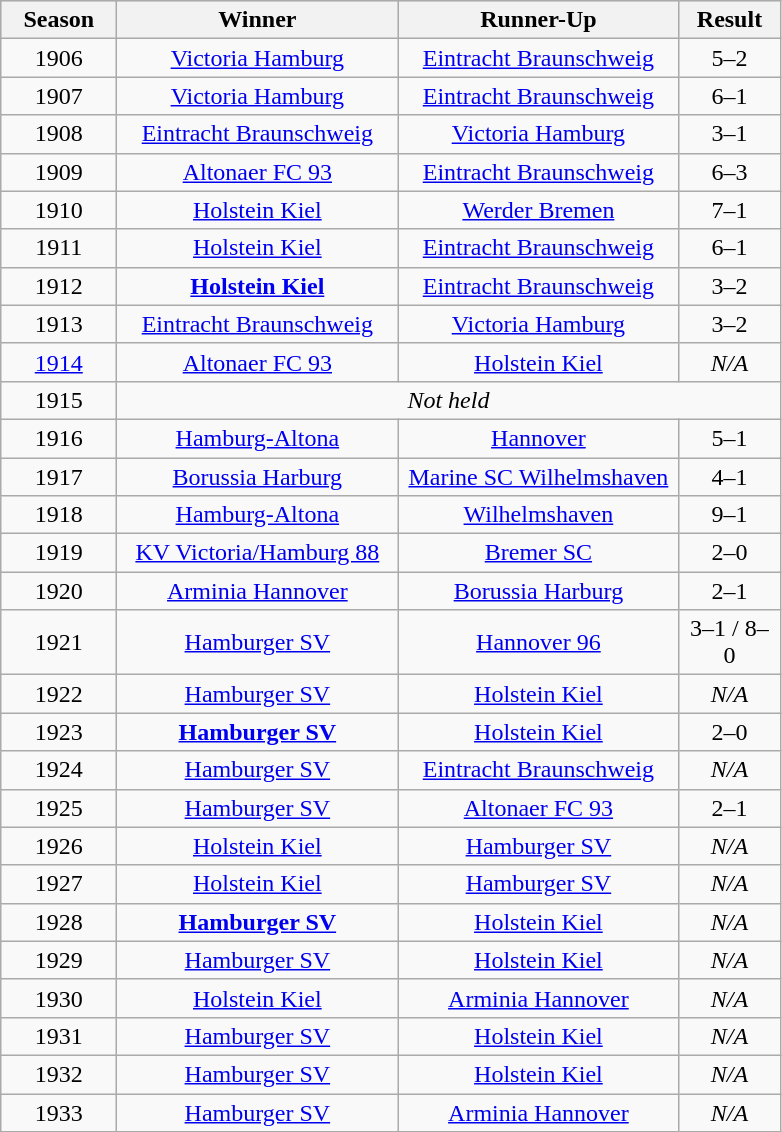<table class="wikitable" style="text-align:center;">
<tr style="background:#dfdfdf;">
<th width="70">Season</th>
<th width="180">Winner</th>
<th width="180">Runner-Up</th>
<th width="60">Result</th>
</tr>
<tr>
<td>1906</td>
<td><a href='#'>Victoria Hamburg</a></td>
<td><a href='#'>Eintracht Braunschweig</a></td>
<td>5–2</td>
</tr>
<tr>
<td>1907</td>
<td><a href='#'>Victoria Hamburg</a></td>
<td><a href='#'>Eintracht Braunschweig</a></td>
<td>6–1</td>
</tr>
<tr>
<td>1908</td>
<td><a href='#'>Eintracht Braunschweig</a></td>
<td><a href='#'>Victoria Hamburg</a></td>
<td>3–1</td>
</tr>
<tr>
<td>1909</td>
<td><a href='#'>Altonaer FC 93</a></td>
<td><a href='#'>Eintracht Braunschweig</a></td>
<td>6–3</td>
</tr>
<tr>
<td>1910</td>
<td><a href='#'>Holstein Kiel</a></td>
<td><a href='#'>Werder Bremen</a></td>
<td>7–1</td>
</tr>
<tr>
<td>1911</td>
<td><a href='#'>Holstein Kiel</a></td>
<td><a href='#'>Eintracht Braunschweig</a></td>
<td>6–1</td>
</tr>
<tr>
<td>1912</td>
<td><strong><a href='#'>Holstein Kiel</a></strong></td>
<td><a href='#'>Eintracht Braunschweig</a></td>
<td>3–2</td>
</tr>
<tr>
<td>1913</td>
<td><a href='#'>Eintracht Braunschweig</a></td>
<td><a href='#'>Victoria Hamburg</a></td>
<td>3–2</td>
</tr>
<tr>
<td><a href='#'>1914</a></td>
<td><a href='#'>Altonaer FC 93</a></td>
<td><a href='#'>Holstein Kiel</a></td>
<td><em>N/A</em></td>
</tr>
<tr>
<td>1915</td>
<td colspan=3><em>Not held</em></td>
</tr>
<tr>
<td>1916</td>
<td><a href='#'>Hamburg-Altona</a></td>
<td><a href='#'>Hannover</a></td>
<td>5–1</td>
</tr>
<tr>
<td>1917</td>
<td><a href='#'>Borussia Harburg</a></td>
<td><a href='#'>Marine SC Wilhelmshaven</a></td>
<td>4–1</td>
</tr>
<tr>
<td>1918</td>
<td><a href='#'>Hamburg-Altona</a></td>
<td><a href='#'>Wilhelmshaven</a></td>
<td>9–1</td>
</tr>
<tr>
<td>1919</td>
<td><a href='#'>KV Victoria/Hamburg 88</a></td>
<td><a href='#'>Bremer SC</a></td>
<td>2–0</td>
</tr>
<tr>
<td>1920</td>
<td><a href='#'>Arminia Hannover</a></td>
<td><a href='#'>Borussia Harburg</a></td>
<td>2–1</td>
</tr>
<tr>
<td>1921</td>
<td><a href='#'>Hamburger SV</a></td>
<td><a href='#'>Hannover 96</a></td>
<td>3–1 / 8–0</td>
</tr>
<tr>
<td>1922</td>
<td><a href='#'>Hamburger SV</a></td>
<td><a href='#'>Holstein Kiel</a></td>
<td><em>N/A</em></td>
</tr>
<tr>
<td>1923</td>
<td><strong><a href='#'>Hamburger SV</a></strong></td>
<td><a href='#'>Holstein Kiel</a></td>
<td>2–0</td>
</tr>
<tr>
<td>1924</td>
<td><a href='#'>Hamburger SV</a></td>
<td><a href='#'>Eintracht Braunschweig</a></td>
<td><em>N/A</em></td>
</tr>
<tr>
<td>1925</td>
<td><a href='#'>Hamburger SV</a></td>
<td><a href='#'>Altonaer FC 93</a></td>
<td>2–1</td>
</tr>
<tr>
<td>1926</td>
<td><a href='#'>Holstein Kiel</a></td>
<td><a href='#'>Hamburger SV</a></td>
<td><em>N/A</em></td>
</tr>
<tr>
<td>1927</td>
<td><a href='#'>Holstein Kiel</a></td>
<td><a href='#'>Hamburger SV</a></td>
<td><em>N/A</em></td>
</tr>
<tr>
<td>1928</td>
<td><strong><a href='#'>Hamburger SV</a></strong></td>
<td><a href='#'>Holstein Kiel</a></td>
<td><em>N/A</em></td>
</tr>
<tr>
<td>1929</td>
<td><a href='#'>Hamburger SV</a></td>
<td><a href='#'>Holstein Kiel</a></td>
<td><em>N/A</em></td>
</tr>
<tr>
<td>1930</td>
<td><a href='#'>Holstein Kiel</a></td>
<td><a href='#'>Arminia Hannover</a></td>
<td><em>N/A</em></td>
</tr>
<tr>
<td>1931</td>
<td><a href='#'>Hamburger SV</a></td>
<td><a href='#'>Holstein Kiel</a></td>
<td><em>N/A</em></td>
</tr>
<tr>
<td>1932</td>
<td><a href='#'>Hamburger SV</a></td>
<td><a href='#'>Holstein Kiel</a></td>
<td><em>N/A</em></td>
</tr>
<tr>
<td>1933</td>
<td><a href='#'>Hamburger SV</a></td>
<td><a href='#'>Arminia Hannover</a></td>
<td><em>N/A</em></td>
</tr>
</table>
